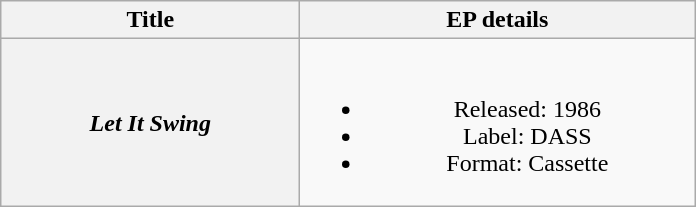<table class="wikitable plainrowheaders" style="text-align:center;" border="1">
<tr>
<th scope="col" style="width:12em;">Title</th>
<th scope="col" style="width:16em;">EP details</th>
</tr>
<tr>
<th scope="row"><em>Let It Swing</em></th>
<td><br><ul><li>Released: 1986</li><li>Label: DASS</li><li>Format: Cassette</li></ul></td>
</tr>
</table>
